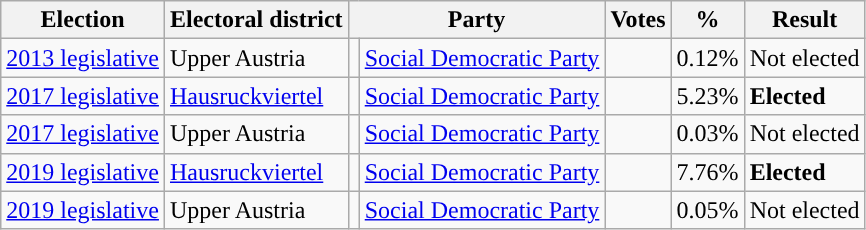<table class="wikitable" style="text-align:left;">
<tr>
<th scope=col>Election</th>
<th scope=col>Electoral district</th>
<th scope=col colspan="2">Party</th>
<th scope=col>Votes</th>
<th scope=col>%</th>
<th scope=col>Result</th>
</tr>
<tr>
<td><a href='#'>2013 legislative</a></td>
<td>Upper Austria</td>
<td style="background:"></td>
<td><a href='#'>Social Democratic Party</a></td>
<td align=right></td>
<td align=right>0.12%</td>
<td>Not elected</td>
</tr>
<tr>
<td><a href='#'>2017 legislative</a></td>
<td><a href='#'>Hausruckviertel</a></td>
<td style="background:"></td>
<td><a href='#'>Social Democratic Party</a></td>
<td align=right></td>
<td align=right>5.23%</td>
<td><strong>Elected</strong></td>
</tr>
<tr>
<td><a href='#'>2017 legislative</a></td>
<td>Upper Austria</td>
<td style="background:"></td>
<td><a href='#'>Social Democratic Party</a></td>
<td align=right></td>
<td align=right>0.03%</td>
<td>Not elected</td>
</tr>
<tr>
<td><a href='#'>2019 legislative</a></td>
<td><a href='#'>Hausruckviertel</a></td>
<td style="background:"></td>
<td><a href='#'>Social Democratic Party</a></td>
<td align=right></td>
<td align=right>7.76%</td>
<td><strong>Elected</strong></td>
</tr>
<tr>
<td><a href='#'>2019 legislative</a></td>
<td>Upper Austria</td>
<td style="background:"></td>
<td><a href='#'>Social Democratic Party</a></td>
<td align=right></td>
<td align=right>0.05%</td>
<td>Not elected</td>
</tr>
</table>
